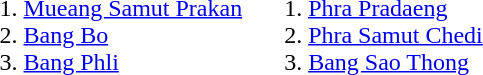<table>
<tr --valign=top>
<td><br><ol><li><a href='#'>Mueang Samut Prakan</a></li><li><a href='#'>Bang Bo</a></li><li><a href='#'>Bang Phli</a></li></ol></td>
<td><br><ol>
<li><a href='#'>Phra Pradaeng</a>
<li><a href='#'>Phra Samut Chedi</a>
<li><a href='#'>Bang Sao Thong</a>
</ol></td>
</tr>
</table>
